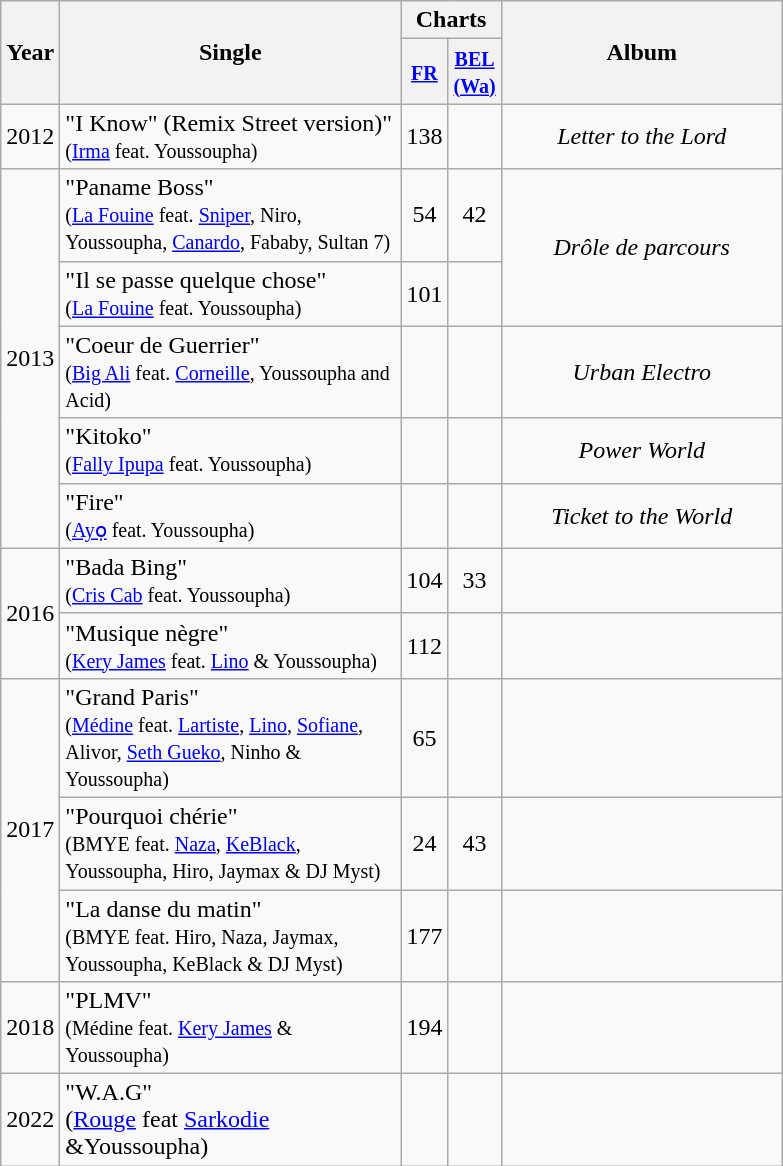<table class="wikitable">
<tr>
<th rowspan="2" style="text-align:center; width:20px;">Year</th>
<th rowspan="2" style="text-align:center; width:220px;">Single</th>
<th style="text-align:center;" colspan="2">Charts</th>
<th rowspan="2" style="text-align:center; width:180px;">Album</th>
</tr>
<tr>
<th style="width:20px;"><small><a href='#'>FR</a></small><br></th>
<th style="width:20px;"><small><a href='#'>BEL<br>(Wa)</a></small><br></th>
</tr>
<tr>
<td style="text-align:center;">2012</td>
<td>"I Know" (Remix Street version)" <br><small>(<a href='#'>Irma</a> feat. Youssoupha)</small></td>
<td style="text-align:center;">138</td>
<td style="text-align:center;"></td>
<td style="text-align:center;"><em>Letter to the Lord</em></td>
</tr>
<tr>
<td style="text-align:center;" rowspan="5">2013</td>
<td>"Paname Boss" <br><small> (<a href='#'>La Fouine</a> feat. <a href='#'>Sniper</a>, Niro, Youssoupha, <a href='#'>Canardo</a>, Fababy, Sultan 7)</small></td>
<td style="text-align:center;">54</td>
<td style="text-align:center;">42</td>
<td style="text-align:center;" rowspan="2"><em>Drôle de parcours</em></td>
</tr>
<tr>
<td>"Il se passe quelque chose" <br><small>(<a href='#'>La Fouine</a> feat. Youssoupha)</small></td>
<td style="text-align:center;">101</td>
<td style="text-align:center;"></td>
</tr>
<tr>
<td>"Coeur de Guerrier" <br><small>(<a href='#'>Big Ali</a> feat. <a href='#'>Corneille</a>, Youssoupha and Acid)</small></td>
<td style="text-align:center;"></td>
<td style="text-align:center;"></td>
<td style="text-align:center;"><em>Urban Electro</em></td>
</tr>
<tr>
<td>"Kitoko" <br><small>(<a href='#'>Fally Ipupa</a> feat. Youssoupha)</small></td>
<td style="text-align:center;"></td>
<td style="text-align:center;"></td>
<td style="text-align:center;"><em>Power World</em></td>
</tr>
<tr>
<td>"Fire" <br><small>(<a href='#'>Ayọ</a> feat. Youssoupha)</small></td>
<td style="text-align:center;"></td>
<td style="text-align:center;"></td>
<td style="text-align:center;"><em>Ticket to the World</em></td>
</tr>
<tr>
<td style="text-align:center;" rowspan="2">2016</td>
<td>"Bada Bing" <br><small>(<a href='#'>Cris Cab</a> feat. Youssoupha)</small></td>
<td style="text-align:center;">104<br></td>
<td style="text-align:center;">33</td>
<td style="text-align:center;"></td>
</tr>
<tr>
<td>"Musique nègre" <br><small>(<a href='#'>Kery James</a> feat. <a href='#'>Lino</a> & Youssoupha)</small></td>
<td style="text-align:center;">112</td>
<td style="text-align:center;"></td>
<td style="text-align:center;"></td>
</tr>
<tr>
<td style="text-align:center;" rowspan="3">2017</td>
<td>"Grand Paris"<br><small>(<a href='#'>Médine</a> feat. <a href='#'>Lartiste</a>, <a href='#'>Lino</a>, <a href='#'>Sofiane</a>, Alivor, <a href='#'>Seth Gueko</a>, Ninho & Youssoupha)</small></td>
<td style="text-align:center;">65</td>
<td style="text-align:center;"></td>
<td style="text-align:center;"></td>
</tr>
<tr>
<td>"Pourquoi chérie"<br><small>(BMYE feat. <a href='#'>Naza</a>, <a href='#'>KeBlack</a>, Youssoupha, Hiro, Jaymax & DJ Myst)</small></td>
<td style="text-align:center;">24</td>
<td style="text-align:center;">43</td>
<td style="text-align:center;"></td>
</tr>
<tr>
<td>"La danse du matin"<br><small>(BMYE feat. Hiro, Naza, Jaymax, Youssoupha, KeBlack & DJ Myst)</small></td>
<td style="text-align:center;">177</td>
<td style="text-align:center;"></td>
<td style="text-align:center;"></td>
</tr>
<tr>
<td style="text-align:center;">2018</td>
<td>"PLMV"<br><small>(Médine feat. <a href='#'>Kery James</a> & Youssoupha)</small></td>
<td style="text-align:center;">194</td>
<td style="text-align:center;"></td>
<td style="text-align:center;"></td>
</tr>
<tr>
<td>2022</td>
<td>"W.A.G"<br>(<a href='#'>Rouge</a> feat <a href='#'>Sarkodie</a> &Youssoupha)</td>
<td></td>
<td></td>
<td></td>
</tr>
</table>
